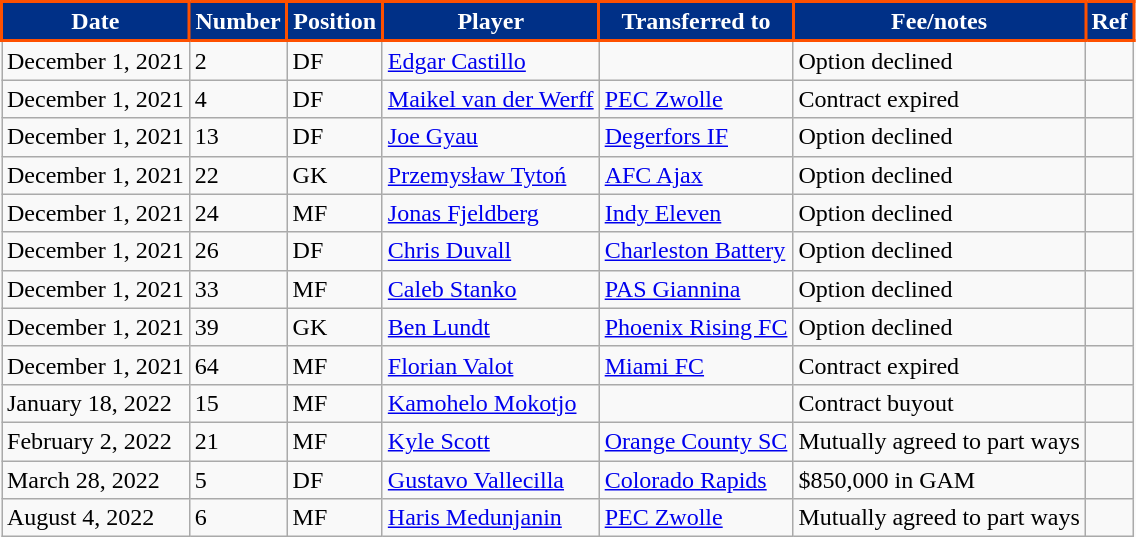<table class="wikitable sortable" style="text-align:left; font-size:100%;">
<tr>
<th style="background:#003087; color:#FFFFFF; border:2px solid #FE5000;" scope="col">Date</th>
<th style="background:#003087; color:#FFFFFF; border:2px solid #FE5000;" scope="col">Number</th>
<th style="background:#003087; color:#FFFFFF; border:2px solid #FE5000;" scope="col">Position</th>
<th style="background:#003087; color:#FFFFFF; border:2px solid #FE5000;" scope="col">Player</th>
<th style="background:#003087; color:#FFFFFF; border:2px solid #FE5000;" scope="col">Transferred to</th>
<th style="background:#003087; color:#FFFFFF; border:2px solid #FE5000;" scope="col">Fee/notes</th>
<th style="background:#003087; color:#FFFFFF; border:2px solid #FE5000;" scope="col">Ref</th>
</tr>
<tr>
<td>December 1, 2021</td>
<td>2</td>
<td>DF</td>
<td> <a href='#'>Edgar Castillo</a></td>
<td></td>
<td>Option declined</td>
<td></td>
</tr>
<tr>
<td>December 1, 2021</td>
<td>4</td>
<td>DF</td>
<td> <a href='#'>Maikel van der Werff</a></td>
<td> <a href='#'>PEC Zwolle</a></td>
<td>Contract expired</td>
<td></td>
</tr>
<tr>
<td>December 1, 2021</td>
<td>13</td>
<td>DF</td>
<td> <a href='#'>Joe Gyau</a></td>
<td> <a href='#'>Degerfors IF</a></td>
<td>Option declined</td>
<td></td>
</tr>
<tr>
<td>December 1, 2021</td>
<td>22</td>
<td>GK</td>
<td> <a href='#'>Przemysław Tytoń</a></td>
<td> <a href='#'>AFC Ajax</a></td>
<td>Option declined</td>
<td></td>
</tr>
<tr>
<td>December 1, 2021</td>
<td>24</td>
<td>MF</td>
<td> <a href='#'>Jonas Fjeldberg</a></td>
<td> <a href='#'>Indy Eleven</a></td>
<td>Option declined</td>
<td></td>
</tr>
<tr>
<td>December 1, 2021</td>
<td>26</td>
<td>DF</td>
<td> <a href='#'>Chris Duvall</a></td>
<td> <a href='#'>Charleston Battery</a></td>
<td>Option declined</td>
<td></td>
</tr>
<tr>
<td>December 1, 2021</td>
<td>33</td>
<td>MF</td>
<td> <a href='#'>Caleb Stanko</a></td>
<td> <a href='#'>PAS Giannina</a></td>
<td>Option declined</td>
<td></td>
</tr>
<tr>
<td>December 1, 2021</td>
<td>39</td>
<td>GK</td>
<td> <a href='#'>Ben Lundt</a></td>
<td> <a href='#'>Phoenix Rising FC</a></td>
<td>Option declined</td>
<td></td>
</tr>
<tr>
<td>December 1, 2021</td>
<td>64</td>
<td>MF</td>
<td> <a href='#'>Florian Valot</a></td>
<td> <a href='#'>Miami FC</a></td>
<td>Contract expired</td>
<td></td>
</tr>
<tr>
<td>January 18, 2022</td>
<td>15</td>
<td>MF</td>
<td> <a href='#'>Kamohelo Mokotjo</a></td>
<td></td>
<td>Contract buyout</td>
<td></td>
</tr>
<tr>
<td>February 2, 2022</td>
<td>21</td>
<td>MF</td>
<td> <a href='#'>Kyle Scott</a></td>
<td> <a href='#'>Orange County SC</a></td>
<td>Mutually agreed to part ways</td>
<td></td>
</tr>
<tr>
<td>March 28, 2022</td>
<td>5</td>
<td>DF</td>
<td> <a href='#'>Gustavo Vallecilla</a></td>
<td> <a href='#'>Colorado Rapids</a></td>
<td>$850,000 in GAM</td>
<td></td>
</tr>
<tr>
<td>August 4, 2022</td>
<td>6</td>
<td>MF</td>
<td> <a href='#'>Haris Medunjanin</a></td>
<td> <a href='#'>PEC Zwolle</a></td>
<td>Mutually agreed to part ways</td>
<td></td>
</tr>
</table>
